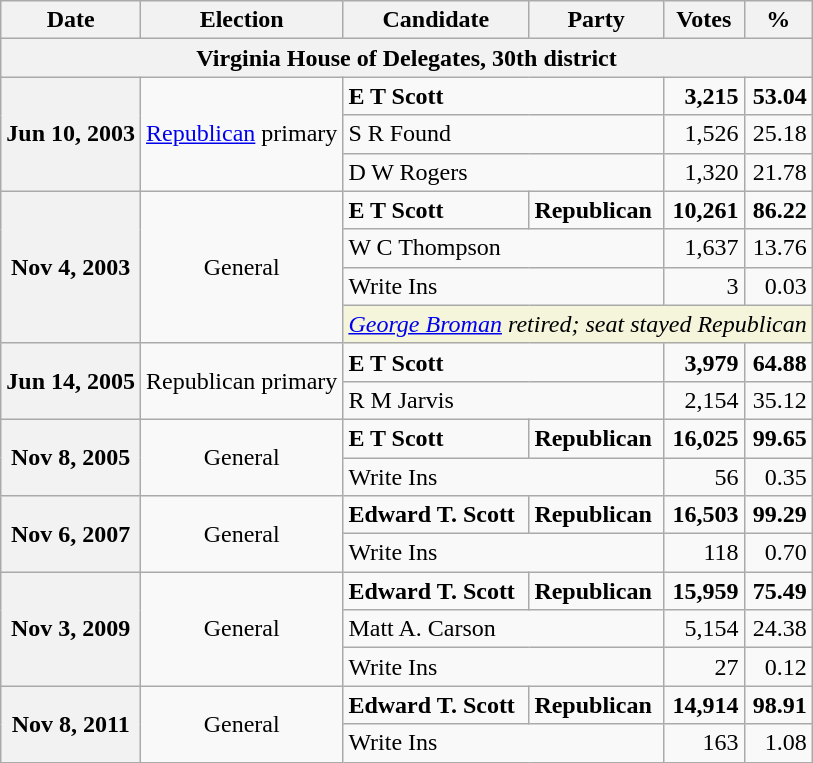<table class="wikitable">
<tr>
<th>Date</th>
<th>Election</th>
<th>Candidate</th>
<th>Party</th>
<th>Votes</th>
<th>%</th>
</tr>
<tr>
<th colspan="6">Virginia House of Delegates, 30th district</th>
</tr>
<tr>
<th rowspan="3">Jun 10, 2003</th>
<td rowspan="3" align="center" ><a href='#'>Republican</a> primary</td>
<td colspan = "2"><strong>E T Scott</strong></td>
<td align="right"><strong>3,215</strong></td>
<td align="right"><strong>53.04</strong></td>
</tr>
<tr>
<td colspan="2">S R Found</td>
<td align="right">1,526</td>
<td align="right">25.18</td>
</tr>
<tr>
<td colspan="2">D W Rogers</td>
<td align="right">1,320</td>
<td align="right">21.78</td>
</tr>
<tr>
<th rowspan="4">Nov 4, 2003</th>
<td rowspan="4" align="center">General</td>
<td><strong>E T Scott</strong></td>
<td><strong>Republican</strong></td>
<td align="right"><strong>10,261</strong></td>
<td align="right"><strong>86.22</strong></td>
</tr>
<tr>
<td colspan="2">W C Thompson</td>
<td align="right">1,637</td>
<td align="right">13.76</td>
</tr>
<tr>
<td colspan="2">Write Ins</td>
<td align="right">3</td>
<td align="right">0.03</td>
</tr>
<tr>
<td colspan="4" style="background:Beige"><em><a href='#'>George Broman</a> retired; seat stayed Republican</em></td>
</tr>
<tr>
<th rowspan="2">Jun 14, 2005</th>
<td rowspan="2" align="center" >Republican primary</td>
<td colspan = "2"><strong>E T Scott</strong></td>
<td align="right"><strong>3,979</strong></td>
<td align="right"><strong>64.88</strong></td>
</tr>
<tr>
<td colspan="2">R M Jarvis</td>
<td align="right">2,154</td>
<td align="right">35.12</td>
</tr>
<tr>
<th rowspan="2">Nov 8, 2005</th>
<td rowspan="2" align="center">General</td>
<td><strong>E T Scott</strong></td>
<td><strong>Republican</strong></td>
<td align="right"><strong>16,025</strong></td>
<td align="right"><strong>99.65</strong></td>
</tr>
<tr>
<td colspan="2">Write Ins</td>
<td align="right">56</td>
<td align="right">0.35</td>
</tr>
<tr>
<th rowspan="2">Nov 6, 2007</th>
<td rowspan="2" align="center">General</td>
<td><strong>Edward T. Scott</strong></td>
<td><strong>Republican</strong></td>
<td align="right"><strong>16,503</strong></td>
<td align="right"><strong>99.29</strong></td>
</tr>
<tr>
<td colspan="2">Write Ins</td>
<td align="right">118</td>
<td align="right">0.70</td>
</tr>
<tr>
<th rowspan="3">Nov 3, 2009</th>
<td rowspan="3" align="center">General</td>
<td><strong>Edward T. Scott</strong></td>
<td><strong>Republican</strong></td>
<td align="right"><strong>15,959</strong></td>
<td align="right"><strong>75.49</strong></td>
</tr>
<tr>
<td colspan = "2">Matt A. Carson</td>
<td align="right">5,154</td>
<td align="right">24.38</td>
</tr>
<tr>
<td colspan="2">Write Ins</td>
<td align="right">27</td>
<td align="right">0.12</td>
</tr>
<tr>
<th rowspan="2">Nov 8, 2011</th>
<td rowspan="2" align="center">General</td>
<td><strong>Edward T. Scott</strong></td>
<td><strong>Republican</strong></td>
<td align="right"><strong>14,914</strong></td>
<td align="right"><strong>98.91</strong></td>
</tr>
<tr>
<td colspan="2">Write Ins</td>
<td align="right">163</td>
<td align="right">1.08</td>
</tr>
</table>
